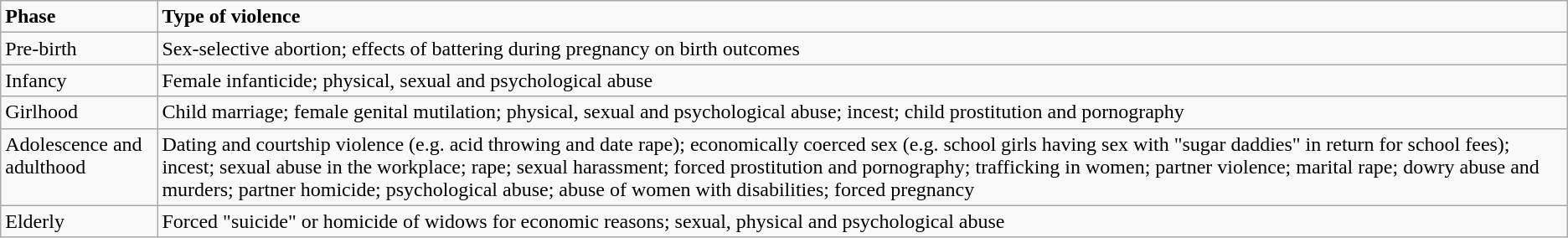<table class="wikitable">
<tr>
<td><strong>Phase</strong></td>
<td><strong>Type of violence</strong></td>
</tr>
<tr style="vertical-align: top;">
<td>Pre-birth</td>
<td>Sex-selective abortion; effects of battering during pregnancy on birth outcomes</td>
</tr>
<tr style="vertical-align: top;">
<td>Infancy</td>
<td>Female infanticide; physical, sexual and psychological abuse</td>
</tr>
<tr style="vertical-align: top;">
<td>Girlhood</td>
<td>Child marriage; female genital mutilation; physical, sexual and psychological abuse; incest; child prostitution and pornography</td>
</tr>
<tr style="vertical-align: top;">
<td>Adolescence and adulthood</td>
<td>Dating and courtship violence (e.g. acid throwing and date rape); economically coerced sex (e.g. school girls having sex with "sugar daddies" in return for school fees); incest; sexual abuse in the workplace; rape; sexual harassment; forced prostitution and pornography; trafficking in women; partner violence; marital rape; dowry abuse and murders; partner homicide; psychological abuse; abuse of women with disabilities; forced pregnancy</td>
</tr>
<tr style="vertical-align: top;">
<td>Elderly</td>
<td>Forced "suicide" or homicide of widows for economic reasons; sexual, physical and psychological abuse</td>
</tr>
</table>
